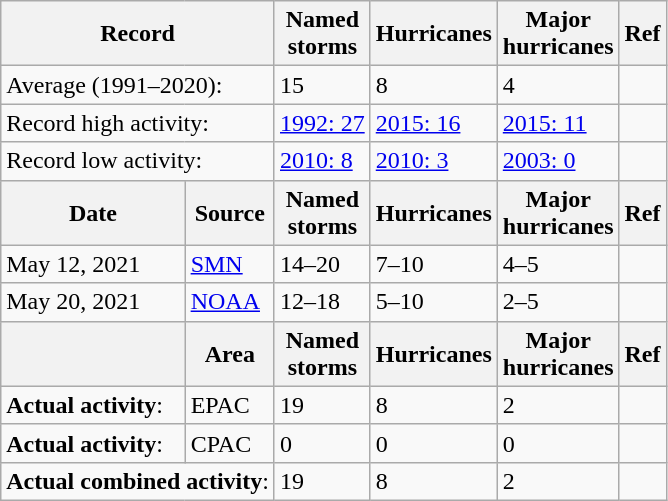<table class="wikitable floatright" style="border-spacing: 2px; border: 1px solid darkgray;">
<tr>
<th colspan=2>Record</th>
<th>Named<br>storms</th>
<th>Hurricanes</th>
<th>Major<br>hurricanes</th>
<th>Ref</th>
</tr>
<tr>
<td colspan=2>Average (1991–2020):</td>
<td>15</td>
<td>8</td>
<td>4</td>
<td></td>
</tr>
<tr>
<td colspan=2>Record high activity:</td>
<td><a href='#'>1992: 27</a></td>
<td><a href='#'>2015: 16</a></td>
<td><a href='#'>2015: 11</a></td>
<td></td>
</tr>
<tr>
<td colspan=2>Record low activity:</td>
<td><a href='#'>2010: 8</a></td>
<td><a href='#'>2010: 3</a></td>
<td><a href='#'>2003: 0</a></td>
<td></td>
</tr>
<tr>
<th>Date</th>
<th>Source</th>
<th>Named<br>storms</th>
<th>Hurricanes</th>
<th>Major<br>hurricanes</th>
<th>Ref</th>
</tr>
<tr>
<td>May 12, 2021</td>
<td><a href='#'>SMN</a></td>
<td>14–20</td>
<td>7–10</td>
<td>4–5</td>
<td></td>
</tr>
<tr>
<td>May 20, 2021</td>
<td><a href='#'>NOAA</a></td>
<td>12–18</td>
<td>5–10</td>
<td>2–5</td>
<td></td>
</tr>
<tr>
<th></th>
<th>Area</th>
<th>Named<br>storms</th>
<th>Hurricanes</th>
<th>Major<br>hurricanes</th>
<th>Ref</th>
</tr>
<tr>
<td><strong>Actual activity</strong>:</td>
<td>EPAC</td>
<td>19</td>
<td>8</td>
<td>2</td>
<td></td>
</tr>
<tr>
<td><strong>Actual activity</strong>:</td>
<td>CPAC</td>
<td>0</td>
<td>0</td>
<td>0</td>
<td></td>
</tr>
<tr>
<td colspan="2"><strong>Actual combined activity</strong>:</td>
<td>19</td>
<td>8</td>
<td>2</td>
<td></td>
</tr>
</table>
